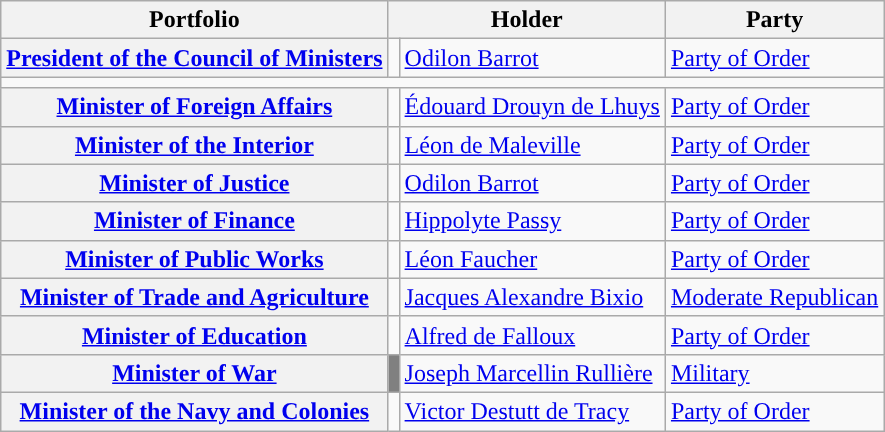<table class="wikitable">
<tr>
<th>Portfolio</th>
<th colspan=2>Holder</th>
<th>Party</th>
</tr>
<tr>
<th><a href='#'>President of the Council of Ministers</a></th>
<td style="background:"></td>
<td><a href='#'>Odilon Barrot</a></td>
<td><a href='#'>Party of Order</a></td>
</tr>
<tr>
<td colspan=4></td>
</tr>
<tr>
<th><a href='#'>Minister of Foreign Affairs</a></th>
<td style="background:"></td>
<td><a href='#'>Édouard Drouyn de Lhuys</a></td>
<td><a href='#'>Party of Order</a></td>
</tr>
<tr>
<th><a href='#'>Minister of the Interior</a></th>
<td style="background:"></td>
<td><a href='#'>Léon de Maleville</a></td>
<td><a href='#'>Party of Order</a></td>
</tr>
<tr>
<th><a href='#'>Minister of Justice</a></th>
<td style="background:"></td>
<td><a href='#'>Odilon Barrot</a></td>
<td><a href='#'>Party of Order</a></td>
</tr>
<tr>
<th><a href='#'>Minister of Finance</a></th>
<td style="background:"></td>
<td><a href='#'>Hippolyte Passy</a></td>
<td><a href='#'>Party of Order</a></td>
</tr>
<tr>
<th><a href='#'>Minister of Public Works</a></th>
<td style="background:"></td>
<td><a href='#'>Léon Faucher</a></td>
<td><a href='#'>Party of Order</a></td>
</tr>
<tr>
<th><a href='#'>Minister of Trade and Agriculture</a></th>
<td style="background:"></td>
<td><a href='#'>Jacques Alexandre Bixio</a></td>
<td><a href='#'>Moderate Republican</a></td>
</tr>
<tr>
<th><a href='#'>Minister of Education</a></th>
<td style="background:"></td>
<td><a href='#'>Alfred de Falloux</a></td>
<td><a href='#'>Party of Order</a></td>
</tr>
<tr>
<th><a href='#'>Minister of War</a></th>
<td style="background:#808080;"></td>
<td><a href='#'>Joseph Marcellin Rullière</a></td>
<td><a href='#'>Military</a></td>
</tr>
<tr>
<th><a href='#'>Minister of the Navy and Colonies</a></th>
<td style="background:"></td>
<td><a href='#'>Victor Destutt de Tracy</a></td>
<td><a href='#'>Party of Order</a></td>
</tr>
</table>
